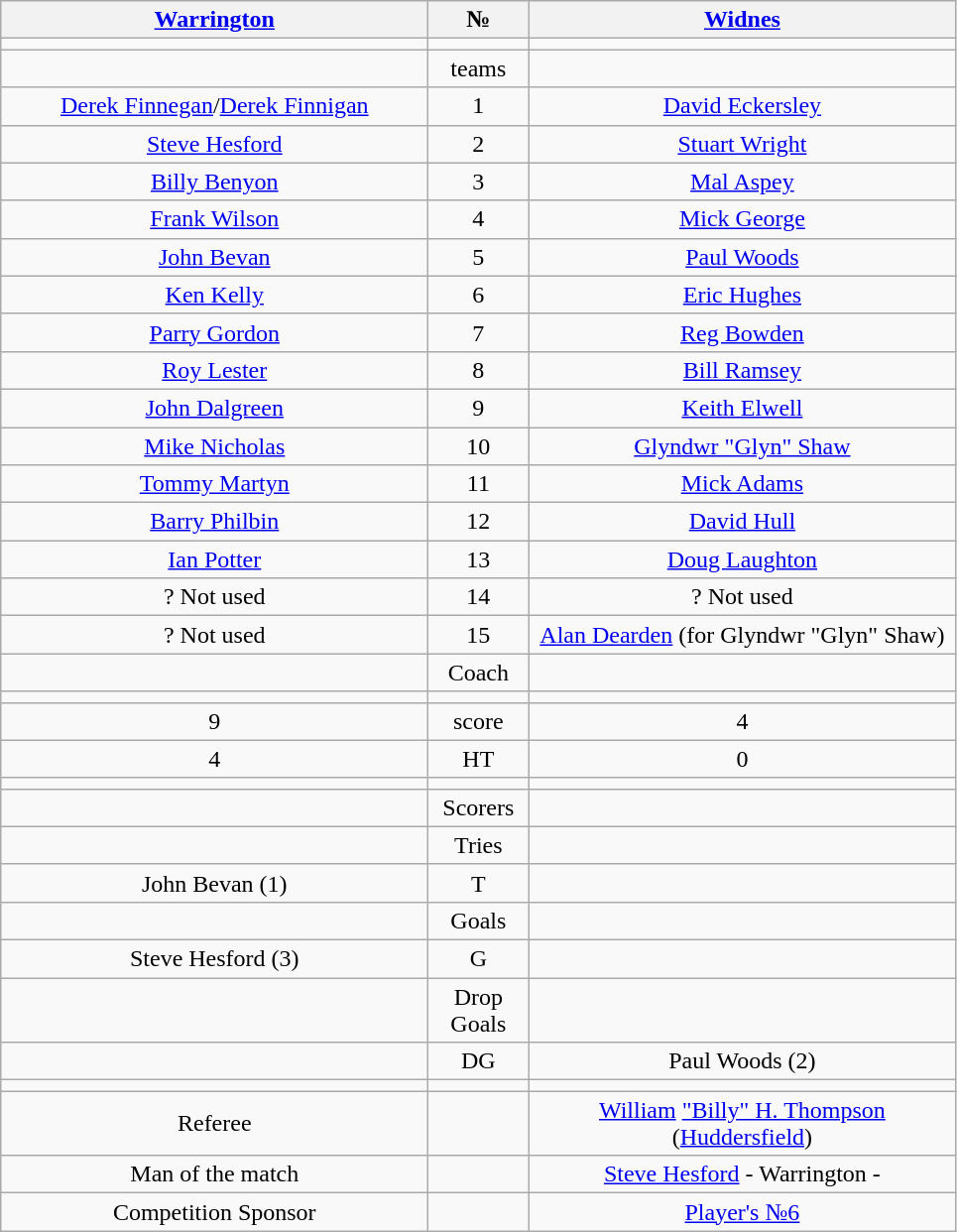<table class="wikitable" style="text-align:center;">
<tr>
<th width=280 abbr=winner><a href='#'>Warrington</a></th>
<th width=60 abbr="Number">№</th>
<th width=280 abbr=runner-up><a href='#'>Widnes</a></th>
</tr>
<tr>
<td></td>
<td></td>
<td></td>
</tr>
<tr>
<td></td>
<td>teams</td>
<td></td>
</tr>
<tr>
<td><a href='#'>Derek Finnegan</a>/<a href='#'>Derek Finnigan</a></td>
<td>1</td>
<td><a href='#'>David Eckersley</a></td>
</tr>
<tr>
<td><a href='#'>Steve Hesford</a></td>
<td>2</td>
<td><a href='#'>Stuart Wright</a></td>
</tr>
<tr>
<td><a href='#'>Billy Benyon</a></td>
<td>3</td>
<td><a href='#'>Mal Aspey</a></td>
</tr>
<tr>
<td><a href='#'>Frank Wilson</a></td>
<td>4</td>
<td><a href='#'>Mick George</a></td>
</tr>
<tr>
<td><a href='#'>John Bevan</a></td>
<td>5</td>
<td><a href='#'>Paul Woods</a></td>
</tr>
<tr>
<td><a href='#'>Ken Kelly</a></td>
<td>6</td>
<td><a href='#'>Eric Hughes</a></td>
</tr>
<tr>
<td><a href='#'>Parry Gordon</a></td>
<td>7</td>
<td><a href='#'>Reg Bowden</a></td>
</tr>
<tr>
<td><a href='#'>Roy Lester</a></td>
<td>8</td>
<td><a href='#'>Bill Ramsey</a></td>
</tr>
<tr>
<td><a href='#'>John Dalgreen</a></td>
<td>9</td>
<td><a href='#'>Keith Elwell</a></td>
</tr>
<tr>
<td><a href='#'>Mike Nicholas</a></td>
<td>10</td>
<td><a href='#'>Glyndwr "Glyn" Shaw</a></td>
</tr>
<tr>
<td><a href='#'>Tommy Martyn</a></td>
<td>11</td>
<td><a href='#'>Mick Adams</a></td>
</tr>
<tr>
<td><a href='#'>Barry Philbin</a></td>
<td>12</td>
<td><a href='#'>David Hull</a></td>
</tr>
<tr>
<td><a href='#'>Ian Potter</a></td>
<td>13</td>
<td><a href='#'>Doug Laughton</a></td>
</tr>
<tr>
<td>? Not used</td>
<td>14</td>
<td>? Not used</td>
</tr>
<tr>
<td>? Not used</td>
<td>15</td>
<td><a href='#'>Alan Dearden</a> (for Glyndwr "Glyn" Shaw)</td>
</tr>
<tr>
<td></td>
<td>Coach</td>
<td></td>
</tr>
<tr>
<td></td>
<td></td>
<td></td>
</tr>
<tr>
<td>9</td>
<td>score</td>
<td>4</td>
</tr>
<tr>
<td>4</td>
<td>HT</td>
<td>0</td>
</tr>
<tr>
<td></td>
<td></td>
<td></td>
</tr>
<tr>
<td></td>
<td>Scorers</td>
<td></td>
</tr>
<tr>
<td></td>
<td>Tries</td>
<td></td>
</tr>
<tr>
<td>John Bevan (1)</td>
<td>T</td>
<td></td>
</tr>
<tr>
<td></td>
<td>Goals</td>
<td></td>
</tr>
<tr>
<td>Steve Hesford (3)</td>
<td>G</td>
<td></td>
</tr>
<tr>
<td></td>
<td>Drop Goals</td>
<td></td>
</tr>
<tr>
<td></td>
<td>DG</td>
<td>Paul Woods (2)</td>
</tr>
<tr>
<td></td>
<td></td>
<td></td>
</tr>
<tr>
<td>Referee</td>
<td></td>
<td><a href='#'>William</a> <a href='#'>"Billy" H. Thompson</a> (<a href='#'>Huddersfield</a>)</td>
</tr>
<tr>
<td>Man of the match</td>
<td></td>
<td><a href='#'>Steve Hesford</a> - Warrington - </td>
</tr>
<tr>
<td>Competition Sponsor</td>
<td></td>
<td><a href='#'>Player's №6</a></td>
</tr>
</table>
